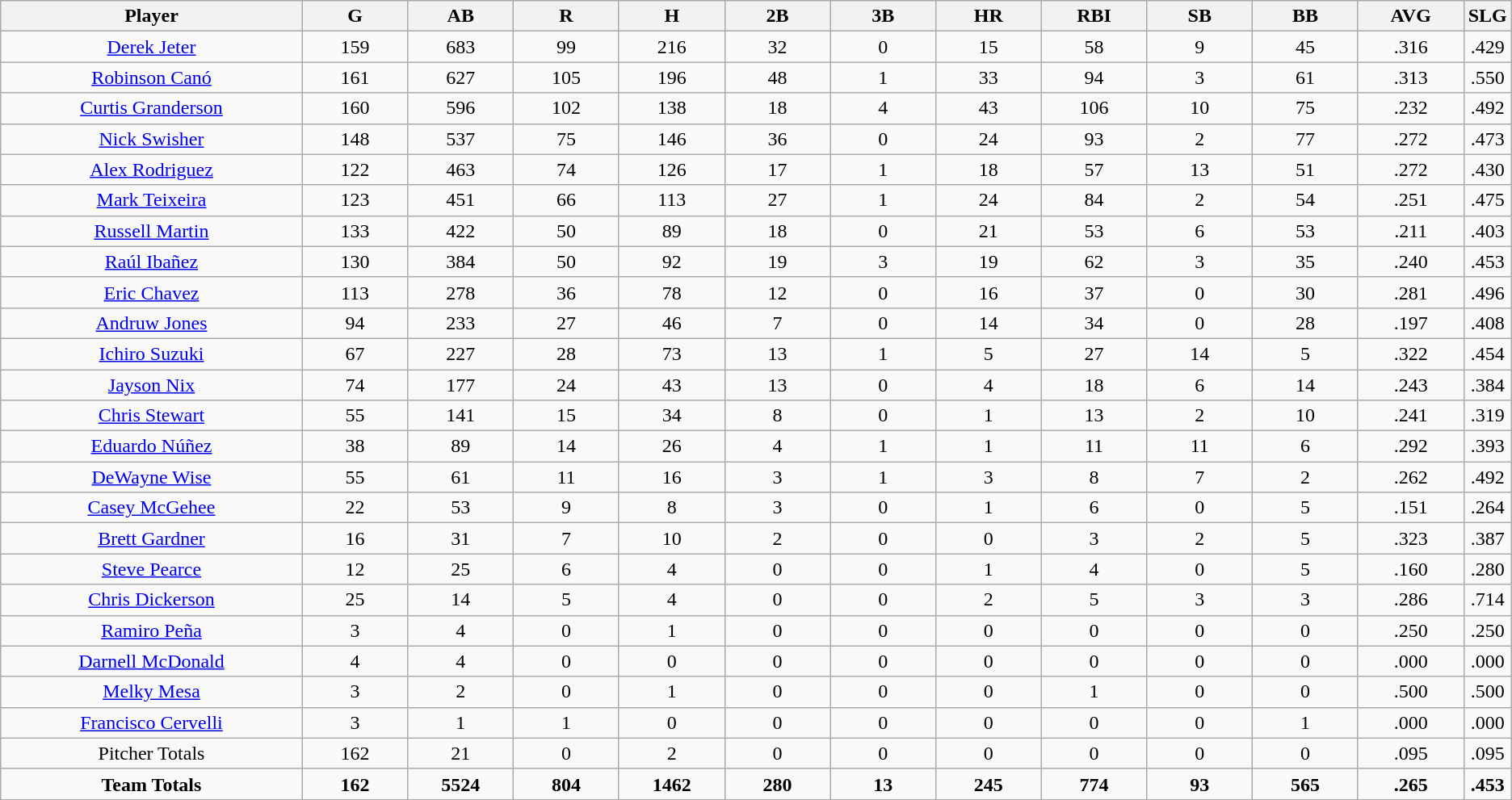<table class=wikitable style="text-align:center">
<tr>
<th bgcolor=#DDDDFF; width="20%">Player</th>
<th bgcolor=#DDDDFF; width="7%">G</th>
<th bgcolor=#DDDDFF; width="7%">AB</th>
<th bgcolor=#DDDDFF; width="7%">R</th>
<th bgcolor=#DDDDFF; width="7%">H</th>
<th bgcolor=#DDDDFF; width="7%">2B</th>
<th bgcolor=#DDDDFF; width="7%">3B</th>
<th bgcolor=#DDDDFF; width="7%">HR</th>
<th bgcolor=#DDDDFF; width="7%">RBI</th>
<th bgcolor=#DDDDFF; width="7%">SB</th>
<th bgcolor=#DDDDFF; width="7%">BB</th>
<th bgcolor=#DDDDFF; width="7%">AVG</th>
<th bgcolor=#DDDDFF; width="7%">SLG</th>
</tr>
<tr>
<td><a href='#'>Derek Jeter</a></td>
<td>159</td>
<td>683</td>
<td>99</td>
<td>216</td>
<td>32</td>
<td>0</td>
<td>15</td>
<td>58</td>
<td>9</td>
<td>45</td>
<td>.316</td>
<td>.429</td>
</tr>
<tr>
<td><a href='#'>Robinson Canó</a></td>
<td>161</td>
<td>627</td>
<td>105</td>
<td>196</td>
<td>48</td>
<td>1</td>
<td>33</td>
<td>94</td>
<td>3</td>
<td>61</td>
<td>.313</td>
<td>.550</td>
</tr>
<tr>
<td><a href='#'>Curtis Granderson</a></td>
<td>160</td>
<td>596</td>
<td>102</td>
<td>138</td>
<td>18</td>
<td>4</td>
<td>43</td>
<td>106</td>
<td>10</td>
<td>75</td>
<td>.232</td>
<td>.492</td>
</tr>
<tr>
<td><a href='#'>Nick Swisher</a></td>
<td>148</td>
<td>537</td>
<td>75</td>
<td>146</td>
<td>36</td>
<td>0</td>
<td>24</td>
<td>93</td>
<td>2</td>
<td>77</td>
<td>.272</td>
<td>.473</td>
</tr>
<tr>
<td><a href='#'>Alex Rodriguez</a></td>
<td>122</td>
<td>463</td>
<td>74</td>
<td>126</td>
<td>17</td>
<td>1</td>
<td>18</td>
<td>57</td>
<td>13</td>
<td>51</td>
<td>.272</td>
<td>.430</td>
</tr>
<tr>
<td><a href='#'>Mark Teixeira</a></td>
<td>123</td>
<td>451</td>
<td>66</td>
<td>113</td>
<td>27</td>
<td>1</td>
<td>24</td>
<td>84</td>
<td>2</td>
<td>54</td>
<td>.251</td>
<td>.475</td>
</tr>
<tr>
<td><a href='#'>Russell Martin</a></td>
<td>133</td>
<td>422</td>
<td>50</td>
<td>89</td>
<td>18</td>
<td>0</td>
<td>21</td>
<td>53</td>
<td>6</td>
<td>53</td>
<td>.211</td>
<td>.403</td>
</tr>
<tr>
<td><a href='#'>Raúl Ibañez</a></td>
<td>130</td>
<td>384</td>
<td>50</td>
<td>92</td>
<td>19</td>
<td>3</td>
<td>19</td>
<td>62</td>
<td>3</td>
<td>35</td>
<td>.240</td>
<td>.453</td>
</tr>
<tr>
<td><a href='#'>Eric Chavez</a></td>
<td>113</td>
<td>278</td>
<td>36</td>
<td>78</td>
<td>12</td>
<td>0</td>
<td>16</td>
<td>37</td>
<td>0</td>
<td>30</td>
<td>.281</td>
<td>.496</td>
</tr>
<tr>
<td><a href='#'>Andruw Jones</a></td>
<td>94</td>
<td>233</td>
<td>27</td>
<td>46</td>
<td>7</td>
<td>0</td>
<td>14</td>
<td>34</td>
<td>0</td>
<td>28</td>
<td>.197</td>
<td>.408</td>
</tr>
<tr>
<td><a href='#'>Ichiro Suzuki</a></td>
<td>67</td>
<td>227</td>
<td>28</td>
<td>73</td>
<td>13</td>
<td>1</td>
<td>5</td>
<td>27</td>
<td>14</td>
<td>5</td>
<td>.322</td>
<td>.454</td>
</tr>
<tr>
<td><a href='#'>Jayson Nix</a></td>
<td>74</td>
<td>177</td>
<td>24</td>
<td>43</td>
<td>13</td>
<td>0</td>
<td>4</td>
<td>18</td>
<td>6</td>
<td>14</td>
<td>.243</td>
<td>.384</td>
</tr>
<tr>
<td><a href='#'>Chris Stewart</a></td>
<td>55</td>
<td>141</td>
<td>15</td>
<td>34</td>
<td>8</td>
<td>0</td>
<td>1</td>
<td>13</td>
<td>2</td>
<td>10</td>
<td>.241</td>
<td>.319</td>
</tr>
<tr>
<td><a href='#'>Eduardo Núñez</a></td>
<td>38</td>
<td>89</td>
<td>14</td>
<td>26</td>
<td>4</td>
<td>1</td>
<td>1</td>
<td>11</td>
<td>11</td>
<td>6</td>
<td>.292</td>
<td>.393</td>
</tr>
<tr>
<td><a href='#'>DeWayne Wise</a></td>
<td>55</td>
<td>61</td>
<td>11</td>
<td>16</td>
<td>3</td>
<td>1</td>
<td>3</td>
<td>8</td>
<td>7</td>
<td>2</td>
<td>.262</td>
<td>.492</td>
</tr>
<tr>
<td><a href='#'>Casey McGehee</a></td>
<td>22</td>
<td>53</td>
<td>9</td>
<td>8</td>
<td>3</td>
<td>0</td>
<td>1</td>
<td>6</td>
<td>0</td>
<td>5</td>
<td>.151</td>
<td>.264</td>
</tr>
<tr>
<td><a href='#'>Brett Gardner</a></td>
<td>16</td>
<td>31</td>
<td>7</td>
<td>10</td>
<td>2</td>
<td>0</td>
<td>0</td>
<td>3</td>
<td>2</td>
<td>5</td>
<td>.323</td>
<td>.387</td>
</tr>
<tr>
<td><a href='#'>Steve Pearce</a></td>
<td>12</td>
<td>25</td>
<td>6</td>
<td>4</td>
<td>0</td>
<td>0</td>
<td>1</td>
<td>4</td>
<td>0</td>
<td>5</td>
<td>.160</td>
<td>.280</td>
</tr>
<tr>
<td><a href='#'>Chris Dickerson</a></td>
<td>25</td>
<td>14</td>
<td>5</td>
<td>4</td>
<td>0</td>
<td>0</td>
<td>2</td>
<td>5</td>
<td>3</td>
<td>3</td>
<td>.286</td>
<td>.714</td>
</tr>
<tr>
<td><a href='#'>Ramiro Peña</a></td>
<td>3</td>
<td>4</td>
<td>0</td>
<td>1</td>
<td>0</td>
<td>0</td>
<td>0</td>
<td>0</td>
<td>0</td>
<td>0</td>
<td>.250</td>
<td>.250</td>
</tr>
<tr>
<td><a href='#'>Darnell McDonald</a></td>
<td>4</td>
<td>4</td>
<td>0</td>
<td>0</td>
<td>0</td>
<td>0</td>
<td>0</td>
<td>0</td>
<td>0</td>
<td>0</td>
<td>.000</td>
<td>.000</td>
</tr>
<tr>
<td><a href='#'>Melky Mesa</a></td>
<td>3</td>
<td>2</td>
<td>0</td>
<td>1</td>
<td>0</td>
<td>0</td>
<td>0</td>
<td>1</td>
<td>0</td>
<td>0</td>
<td>.500</td>
<td>.500</td>
</tr>
<tr>
<td><a href='#'>Francisco Cervelli</a></td>
<td>3</td>
<td>1</td>
<td>1</td>
<td>0</td>
<td>0</td>
<td>0</td>
<td>0</td>
<td>0</td>
<td>0</td>
<td>1</td>
<td>.000</td>
<td>.000</td>
</tr>
<tr>
<td>Pitcher Totals</td>
<td>162</td>
<td>21</td>
<td>0</td>
<td>2</td>
<td>0</td>
<td>0</td>
<td>0</td>
<td>0</td>
<td>0</td>
<td>0</td>
<td>.095</td>
<td>.095</td>
</tr>
<tr>
<td><strong>Team Totals</strong></td>
<td><strong>162</strong></td>
<td><strong>5524</strong></td>
<td><strong>804</strong></td>
<td><strong>1462</strong></td>
<td><strong>280</strong></td>
<td><strong>13</strong></td>
<td><strong>245</strong></td>
<td><strong>774</strong></td>
<td><strong>93</strong></td>
<td><strong>565</strong></td>
<td><strong>.265</strong></td>
<td><strong>.453</strong></td>
</tr>
</table>
